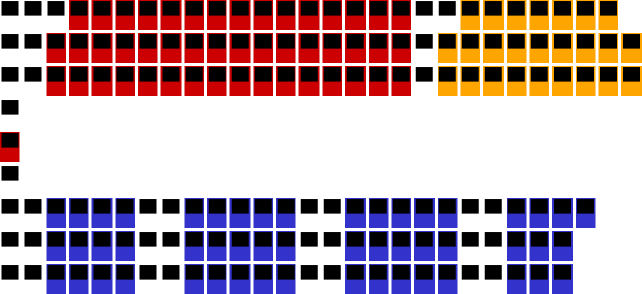<table>
<tr>
<td bgcolor="white" border="1"><span>▀</span></td>
<td bgcolor="white" border="1"><span>▀</span></td>
<td bgcolor="white" border="1"><span>▀</span></td>
<td bgcolor="#cc0000" border="1"><span>▀</span></td>
<td bgcolor="#cc0000" border="1"><span>▀</span></td>
<td bgcolor="#cc0000" border="1"><span>▀</span></td>
<td bgcolor="#cc0000" border="1"><span>▀</span></td>
<td bgcolor="#cc0000" border="1"><span>▀</span></td>
<td bgcolor="#cc0000" border="1"><span>▀</span></td>
<td bgcolor="#cc0000" border="1"><span>▀</span></td>
<td bgcolor="#cc0000" border="1"><span>▀</span></td>
<td bgcolor="#cc0000" border="1"><span>▀</span></td>
<td bgcolor="#cc0000" border="1"><span>▀</span></td>
<td bgcolor="#cc0000" border="1"><span>▀</span></td>
<td bgcolor="#cc0000" border="1"><span>▀</span></td>
<td bgcolor="#cc0000" border="1"><span>▀</span></td>
<td bgcolor="#cc0000" border="1"><span>▀</span></td>
<td bgcolor="#cc0000" border="1"><span>▀</span></td>
<td bgcolor="white" border="1"><span>▀</span></td>
<td bgcolor="white" border="1"><span>▀</span></td>
<td bgcolor="orange" border="1"><span>▀</span></td>
<td bgcolor="orange" border="1"><span>▀</span></td>
<td bgcolor="orange" border="1"><span>▀</span></td>
<td bgcolor="orange" border="1"><span>▀</span></td>
<td bgcolor="orange" border="1"><span>▀</span></td>
<td bgcolor="orange" border="1"><span>▀</span></td>
<td bgcolor="orange" border="1"><span>▀</span></td>
</tr>
<tr>
<td bgcolor="white" border="1"><span>▀</span></td>
<td bgcolor="white" border="1"><span>▀</span></td>
<td bgcolor="#cc0000" border="1"><span>▀</span></td>
<td bgcolor="#cc0000" border="1"><span>▀</span></td>
<td bgcolor="#cc0000" border="1"><span>▀</span></td>
<td bgcolor="#cc0000" border="1"><span>▀</span></td>
<td bgcolor="#cc0000" border="1"><span>▀</span></td>
<td bgcolor="#cc0000" border="1"><span>▀</span></td>
<td bgcolor="#cc0000" border="1"><span>▀</span></td>
<td bgcolor="#cc0000" border="1"><span>▀</span></td>
<td bgcolor="#cc0000" border="1"><span>▀</span></td>
<td bgcolor="#cc0000" border="1"><span>▀</span></td>
<td bgcolor="#cc0000" border="1"><span>▀</span></td>
<td bgcolor="#cc0000" border="1"><span>▀</span></td>
<td bgcolor="#cc0000" border="1"><span>▀</span></td>
<td bgcolor="#cc0000" border="1"><span>▀</span></td>
<td bgcolor="#cc0000" border="1"><span>▀</span></td>
<td bgcolor="#cc0000" border="1"><span>▀</span></td>
<td bgcolor="white" border="1"><span>▀</span></td>
<td bgcolor="orange" border="1"><span>▀</span></td>
<td bgcolor="orange" border="1"><span>▀</span></td>
<td bgcolor="orange" border="1"><span>▀</span></td>
<td bgcolor="orange" border="1"><span>▀</span></td>
<td bgcolor="orange" border="1"><span>▀</span></td>
<td bgcolor="orange" border="1"><span>▀</span></td>
<td bgcolor="orange" border="1"><span>▀</span></td>
<td bgcolor="orange" border="1"><span>▀</span></td>
<td bgcolor="orange" border="1"><span>▀</span></td>
</tr>
<tr>
<td bgcolor="white" border="1"><span>▀</span></td>
<td bgcolor="white" border="1"><span>▀</span></td>
<td bgcolor="#cc0000" border="1"><span>▀</span></td>
<td bgcolor="#cc0000" border="1"><span>▀</span></td>
<td bgcolor="#cc0000" border="1"><span>▀</span></td>
<td bgcolor="#cc0000" border="1"><span>▀</span></td>
<td bgcolor="#cc0000" border="1"><span>▀</span></td>
<td bgcolor="#cc0000" border="1"><span>▀</span></td>
<td bgcolor="#cc0000" border="1"><span>▀</span></td>
<td bgcolor="#cc0000" border="1"><span>▀</span></td>
<td bgcolor="#cc0000" border="1"><span>▀</span></td>
<td bgcolor="#cc0000" border="1"><span>▀</span></td>
<td bgcolor="#cc0000" border="1"><span>▀</span></td>
<td bgcolor="#cc0000" border="1"><span>▀</span></td>
<td bgcolor="#cc0000" border="1"><span>▀</span></td>
<td bgcolor="#cc0000" border="1"><span>▀</span></td>
<td bgcolor="#cc0000" border="1"><span>▀</span></td>
<td bgcolor="#cc0000" border="1"><span>▀</span></td>
<td bgcolor="white" border="1"><span>▀</span></td>
<td bgcolor="orange" border="1"><span>▀</span></td>
<td bgcolor="orange" border="1"><span>▀</span></td>
<td bgcolor="orange" border="1"><span>▀</span></td>
<td bgcolor="orange" border="1"><span>▀</span></td>
<td bgcolor="orange" border="1"><span>▀</span></td>
<td bgcolor="orange" border="1"><span>▀</span></td>
<td bgcolor="orange" border="1"><span>▀</span></td>
<td bgcolor="orange" border="1"><span>▀</span></td>
<td bgcolor="orange" border="1"><span>▀</span></td>
</tr>
<tr>
<td bgcolor="white" border="1"><span>▀</span></td>
</tr>
<tr>
<td bgcolor="#cc0000" border="1"><span>▀</span></td>
</tr>
<tr>
<td bgcolor="white" border="1"><span>▀</span></td>
</tr>
<tr>
<td bgcolor="white" border="1"><span>▀</span></td>
<td bgcolor="white" border="1"><span>▀</span></td>
<td bgcolor="#3333cc" border="1"><span>▀</span></td>
<td bgcolor="#3333cc" border="1"><span>▀</span></td>
<td bgcolor="#3333cc" border="1"><span>▀</span></td>
<td bgcolor="#3333cc" border="1"><span>▀</span></td>
<td bgcolor="white" border="1"><span>▀</span></td>
<td bgcolor="white" border="1"><span>▀</span></td>
<td bgcolor="#3333cc" border="1"><span>▀</span></td>
<td bgcolor="#3333cc" border="1"><span>▀</span></td>
<td bgcolor="#3333cc" border="1"><span>▀</span></td>
<td bgcolor="#3333cc" border="1"><span>▀</span></td>
<td bgcolor="#3333cc" border="1"><span>▀</span></td>
<td bgcolor="white" border="1"><span>▀</span></td>
<td bgcolor="white" border="1"><span>▀</span></td>
<td bgcolor="#3333cc" border="1"><span>▀</span></td>
<td bgcolor="#3333cc" border="1"><span>▀</span></td>
<td bgcolor="#3333cc" border="1"><span>▀</span></td>
<td bgcolor="#3333cc" border="1"><span>▀</span></td>
<td bgcolor="#3333cc" border="1"><span>▀</span></td>
<td bgcolor="white" border="1"><span>▀</span></td>
<td bgcolor="white" border="1"><span>▀</span></td>
<td bgcolor="#3333cc" border="1"><span>▀</span></td>
<td bgcolor="#3333cc" border="1"><span>▀</span></td>
<td bgcolor="#3333cc" border="1"><span>▀</span></td>
<td bgcolor="#3333cc" border="1"><span>▀</span></td>
</tr>
<tr>
<td bgcolor="white" border="1"><span>▀</span></td>
<td bgcolor="white" border="1"><span>▀</span></td>
<td bgcolor="#3333cc" border="1"><span>▀</span></td>
<td bgcolor="#3333cc" border="1"><span>▀</span></td>
<td bgcolor="#3333cc" border="1"><span>▀</span></td>
<td bgcolor="#3333cc" border="1"><span>▀</span></td>
<td bgcolor="white" border="1"><span>▀</span></td>
<td bgcolor="white" border="1"><span>▀</span></td>
<td bgcolor="#3333cc" border="1"><span>▀</span></td>
<td bgcolor="#3333cc" border="1"><span>▀</span></td>
<td bgcolor="#3333cc" border="1"><span>▀</span></td>
<td bgcolor="#3333cc" border="1"><span>▀</span></td>
<td bgcolor="#3333cc" border="1"><span>▀</span></td>
<td bgcolor="white" border="1"><span>▀</span></td>
<td bgcolor="white" border="1"><span>▀</span></td>
<td bgcolor="#3333cc" border="1"><span>▀</span></td>
<td bgcolor="#3333cc" border="1"><span>▀</span></td>
<td bgcolor="#3333cc" border="1"><span>▀</span></td>
<td bgcolor="#3333cc" border="1"><span>▀</span></td>
<td bgcolor="#3333cc" border="1"><span>▀</span></td>
<td bgcolor="white" border="1"><span>▀</span></td>
<td bgcolor="white" border="1"><span>▀</span></td>
<td bgcolor="#3333cc" border="1"><span>▀</span></td>
<td bgcolor="#3333cc" border="1"><span>▀</span></td>
<td bgcolor="#3333cc" border="1"><span>▀</span></td>
</tr>
<tr>
<td bgcolor="white" border="1"><span>▀</span></td>
<td bgcolor="white" border="1"><span>▀</span></td>
<td bgcolor="#3333cc" border="1"><span>▀</span></td>
<td bgcolor="#3333cc" border="1"><span>▀</span></td>
<td bgcolor="#3333cc" border="1"><span>▀</span></td>
<td bgcolor="#3333cc" border="1"><span>▀</span></td>
<td bgcolor="white" border="1"><span>▀</span></td>
<td bgcolor="white" border="1"><span>▀</span></td>
<td bgcolor="#3333cc" border="1"><span>▀</span></td>
<td bgcolor="#3333cc" border="1"><span>▀</span></td>
<td bgcolor="#3333cc" border="1"><span>▀</span></td>
<td bgcolor="#3333cc" border="1"><span>▀</span></td>
<td bgcolor="#3333cc" border="1"><span>▀</span></td>
<td bgcolor="white" border="1"><span>▀</span></td>
<td bgcolor="white" border="1"><span>▀</span></td>
<td bgcolor="#3333cc" border="1"><span>▀</span></td>
<td bgcolor="#3333cc" border="1"><span>▀</span></td>
<td bgcolor="#3333cc" border="1"><span>▀</span></td>
<td bgcolor="#3333cc" border="1"><span>▀</span></td>
<td bgcolor="#3333cc" border="1"><span>▀</span></td>
<td bgcolor="white" border="1"><span>▀</span></td>
<td bgcolor="white" border="1"><span>▀</span></td>
<td bgcolor="#3333cc" border="1"><span>▀</span></td>
<td bgcolor="#3333cc" border="1"><span>▀</span></td>
<td bgcolor="#3333cc" border="1"><span>▀</span></td>
</tr>
</table>
